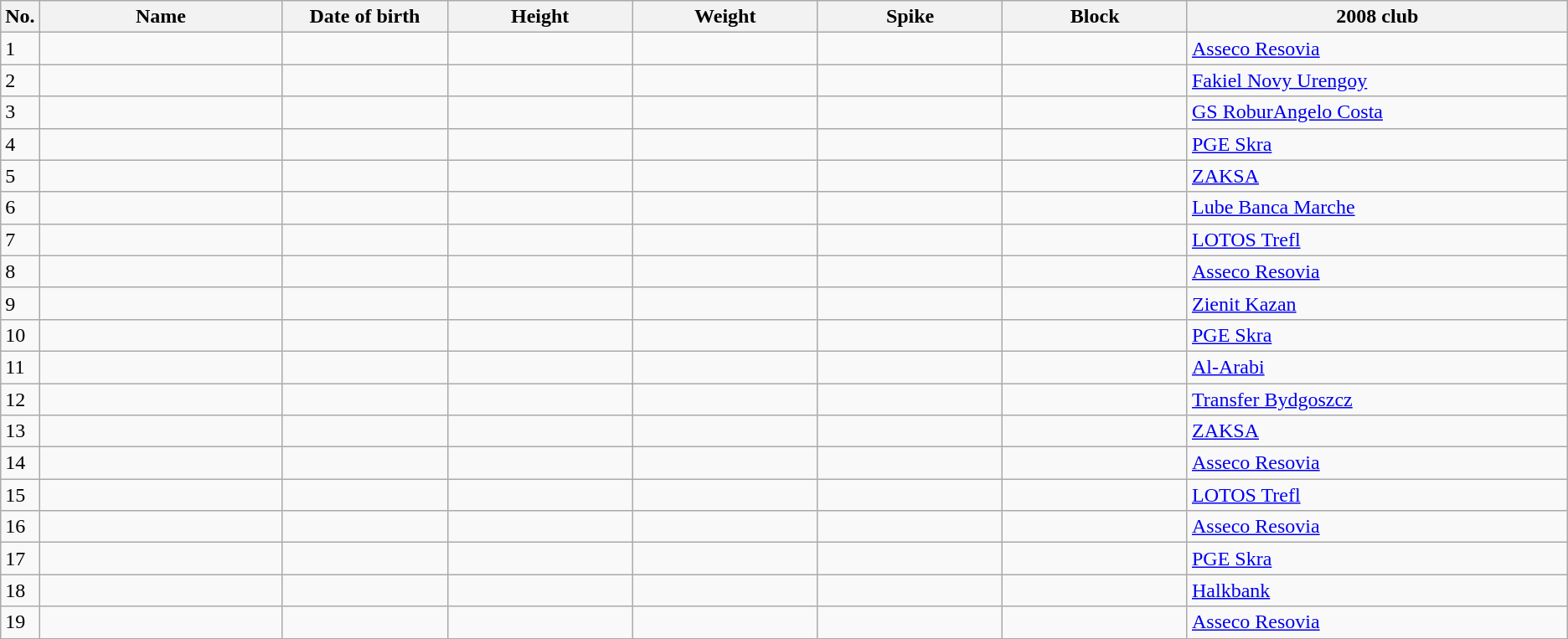<table class="wikitable sortable" style=font-size:100%; text-align:center;>
<tr>
<th>No.</th>
<th style=width:12em>Name</th>
<th style=width:8em>Date of birth</th>
<th style=width:9em>Height</th>
<th style=width:9em>Weight</th>
<th style=width:9em>Spike</th>
<th style=width:9em>Block</th>
<th style=width:19em>2008 club</th>
</tr>
<tr>
<td>1</td>
<td align=left></td>
<td align=right></td>
<td></td>
<td></td>
<td></td>
<td></td>
<td align=left><a href='#'>Asseco Resovia</a></td>
</tr>
<tr>
<td>2</td>
<td align=left></td>
<td align=right></td>
<td></td>
<td></td>
<td></td>
<td></td>
<td align=left><a href='#'>Fakiel Novy Urengoy</a></td>
</tr>
<tr>
<td>3</td>
<td align=left></td>
<td align=right></td>
<td></td>
<td></td>
<td></td>
<td></td>
<td align=left><a href='#'>GS RoburAngelo Costa</a></td>
</tr>
<tr>
<td>4</td>
<td align=left></td>
<td align=right></td>
<td></td>
<td></td>
<td></td>
<td></td>
<td align=left><a href='#'>PGE Skra</a></td>
</tr>
<tr>
<td>5</td>
<td align=left></td>
<td align=right></td>
<td></td>
<td></td>
<td></td>
<td></td>
<td align=left><a href='#'>ZAKSA</a></td>
</tr>
<tr>
<td>6</td>
<td align=left></td>
<td align=right></td>
<td></td>
<td></td>
<td></td>
<td></td>
<td align=left><a href='#'>Lube Banca Marche</a></td>
</tr>
<tr>
<td>7</td>
<td align=left></td>
<td align=right></td>
<td></td>
<td></td>
<td></td>
<td></td>
<td align=left><a href='#'>LOTOS Trefl</a></td>
</tr>
<tr>
<td>8</td>
<td align=left></td>
<td align=right></td>
<td></td>
<td></td>
<td></td>
<td></td>
<td align=left><a href='#'>Asseco Resovia</a></td>
</tr>
<tr>
<td>9</td>
<td align=left></td>
<td align=right></td>
<td></td>
<td></td>
<td></td>
<td></td>
<td align=left><a href='#'>Zienit Kazan</a></td>
</tr>
<tr>
<td>10</td>
<td align=left></td>
<td align=right></td>
<td></td>
<td></td>
<td></td>
<td></td>
<td align=left><a href='#'>PGE Skra</a></td>
</tr>
<tr>
<td>11</td>
<td align=left></td>
<td align=right></td>
<td></td>
<td></td>
<td></td>
<td></td>
<td align=left><a href='#'>Al-Arabi</a></td>
</tr>
<tr>
<td>12</td>
<td align=left></td>
<td align=right></td>
<td></td>
<td></td>
<td></td>
<td></td>
<td align=left><a href='#'>Transfer Bydgoszcz</a></td>
</tr>
<tr>
<td>13</td>
<td align=left></td>
<td align=right></td>
<td></td>
<td></td>
<td></td>
<td></td>
<td align=left><a href='#'>ZAKSA</a></td>
</tr>
<tr>
<td>14</td>
<td align=left></td>
<td align=right></td>
<td></td>
<td></td>
<td></td>
<td></td>
<td align=left><a href='#'>Asseco Resovia</a></td>
</tr>
<tr>
<td>15</td>
<td align=left></td>
<td align=right></td>
<td></td>
<td></td>
<td></td>
<td></td>
<td align=left><a href='#'>LOTOS Trefl</a></td>
</tr>
<tr>
<td>16</td>
<td align=left></td>
<td align=right></td>
<td></td>
<td></td>
<td></td>
<td></td>
<td align=left><a href='#'>Asseco Resovia</a></td>
</tr>
<tr>
<td>17</td>
<td align=left></td>
<td align=right></td>
<td></td>
<td></td>
<td></td>
<td></td>
<td align=left><a href='#'>PGE Skra</a></td>
</tr>
<tr>
<td>18</td>
<td align=left></td>
<td align=right></td>
<td></td>
<td></td>
<td></td>
<td></td>
<td align=left><a href='#'>Halkbank</a></td>
</tr>
<tr>
<td>19</td>
<td align=left></td>
<td align=right></td>
<td></td>
<td></td>
<td></td>
<td></td>
<td align=left><a href='#'>Asseco Resovia</a></td>
</tr>
</table>
